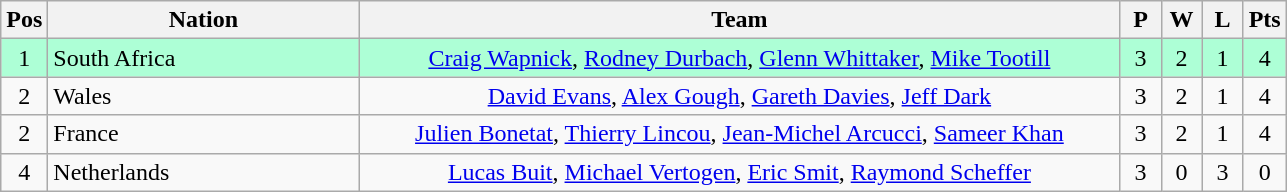<table class="wikitable" style="font-size: 100%">
<tr>
<th width=20>Pos</th>
<th width=200>Nation</th>
<th width=500>Team</th>
<th width=20>P</th>
<th width=20>W</th>
<th width=20>L</th>
<th width=20>Pts</th>
</tr>
<tr align=center style="background: #ADFFD6;">
<td>1</td>
<td align="left"> South Africa</td>
<td><a href='#'>Craig Wapnick</a>, <a href='#'>Rodney Durbach</a>, <a href='#'>Glenn Whittaker</a>, <a href='#'>Mike Tootill</a></td>
<td>3</td>
<td>2</td>
<td>1</td>
<td>4</td>
</tr>
<tr align=center>
<td>2</td>
<td align="left"> Wales</td>
<td><a href='#'>David Evans</a>, <a href='#'>Alex Gough</a>, <a href='#'>Gareth Davies</a>, <a href='#'>Jeff Dark</a></td>
<td>3</td>
<td>2</td>
<td>1</td>
<td>4</td>
</tr>
<tr align=center>
<td>2</td>
<td align="left"> France</td>
<td><a href='#'>Julien Bonetat</a>, <a href='#'>Thierry Lincou</a>, <a href='#'>Jean-Michel Arcucci</a>, <a href='#'>Sameer Khan</a></td>
<td>3</td>
<td>2</td>
<td>1</td>
<td>4</td>
</tr>
<tr align=center>
<td>4</td>
<td align="left"> Netherlands</td>
<td><a href='#'>Lucas Buit</a>, <a href='#'>Michael Vertogen</a>, <a href='#'>Eric Smit</a>, <a href='#'>Raymond Scheffer</a></td>
<td>3</td>
<td>0</td>
<td>3</td>
<td>0</td>
</tr>
</table>
